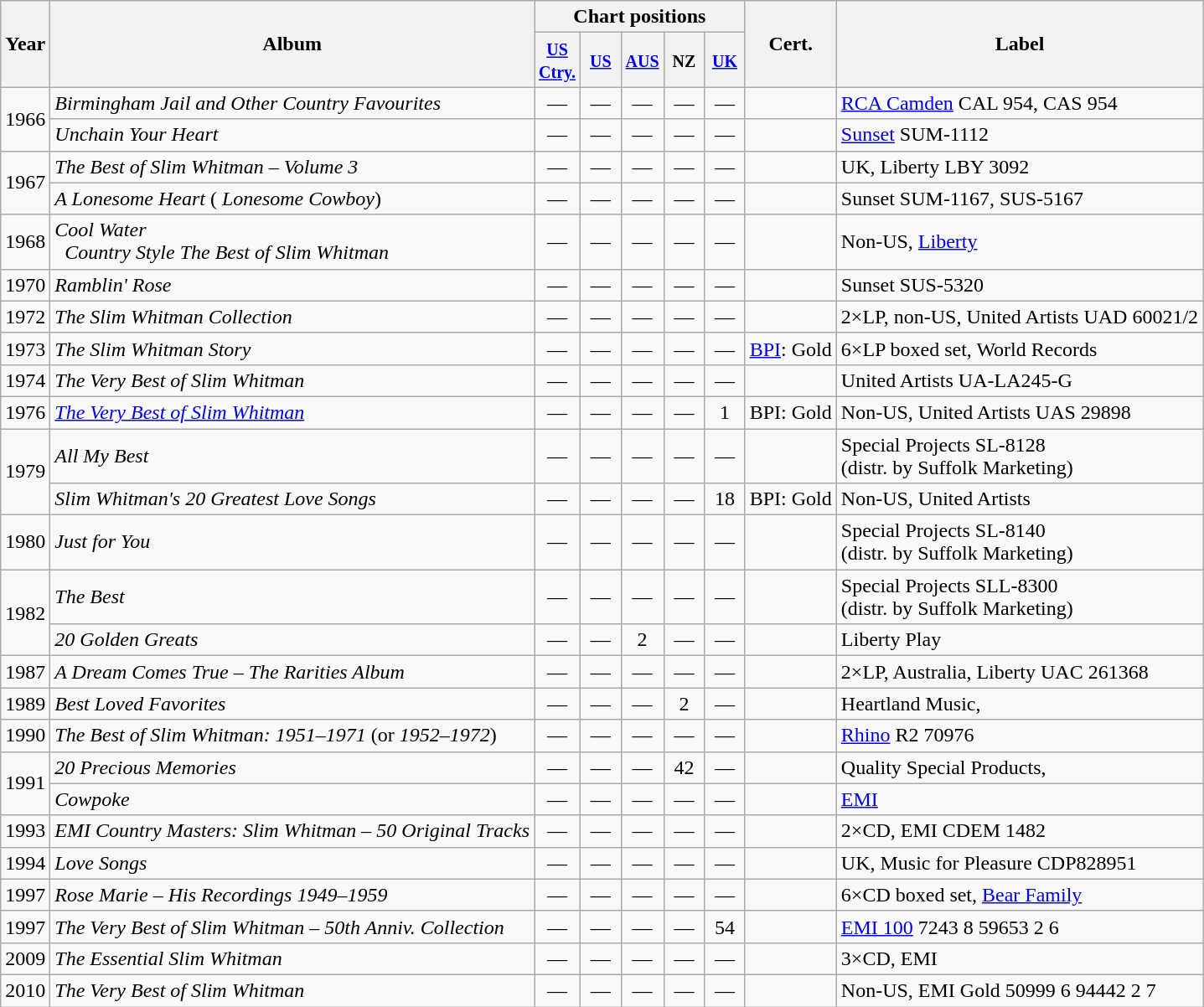<table class="wikitable">
<tr>
<th rowspan="2">Year</th>
<th rowspan="2">Album</th>
<th colspan="5">Chart positions</th>
<th rowspan="2">Cert.<br></th>
<th rowspan="2">Label</th>
</tr>
<tr>
<th style="width:25px;"><small><a href='#'>US<br>Ctry.</a><br></small></th>
<th style="width:25px;"><small><a href='#'>US</a><br></small></th>
<th style="width:25px;"><small><a href='#'>AUS</a><br></small></th>
<th style="width:25px;"><small>NZ<br></small></th>
<th style="width:25px;"><small><a href='#'>UK</a><br></small></th>
</tr>
<tr>
<td rowspan="2">1966</td>
<td><em>Birmingham Jail and Other Country Favourites</em></td>
<td style="text-align:center;">—</td>
<td style="text-align:center;">—</td>
<td style="text-align:center;">—</td>
<td style="text-align:center;">—</td>
<td style="text-align:center;">—</td>
<td></td>
<td><a href='#'>RCA Camden</a> CAL 954, CAS 954</td>
</tr>
<tr>
<td><em>Unchain Your Heart</em></td>
<td style="text-align:center;">—</td>
<td style="text-align:center;">—</td>
<td style="text-align:center;">—</td>
<td style="text-align:center;">—</td>
<td style="text-align:center;">—</td>
<td></td>
<td><a href='#'>Sunset</a> SUM-1112</td>
</tr>
<tr>
<td rowspan="2">1967</td>
<td><em>The Best of Slim Whitman – Volume 3</em></td>
<td style="text-align:center;">—</td>
<td style="text-align:center;">—</td>
<td style="text-align:center;">—</td>
<td style="text-align:center;">—</td>
<td style="text-align:center;">—</td>
<td></td>
<td>UK, Liberty LBY 3092</td>
</tr>
<tr>
<td><em>A Lonesome Heart</em> ( <em>Lonesome Cowboy</em>)</td>
<td style="text-align:center;">—</td>
<td style="text-align:center;">—</td>
<td style="text-align:center;">—</td>
<td style="text-align:center;">—</td>
<td style="text-align:center;">—</td>
<td></td>
<td>Sunset SUM-1167, SUS-5167<br></td>
</tr>
<tr>
<td>1968</td>
<td><em>Cool Water</em><br>  <em>Country Style</em>  <em>The Best of Slim Whitman</em></td>
<td style="text-align:center;">—</td>
<td style="text-align:center;">—</td>
<td style="text-align:center;">—</td>
<td style="text-align:center;">—</td>
<td style="text-align:center;">—</td>
<td></td>
<td>Non-US, <a href='#'>Liberty</a></td>
</tr>
<tr>
<td>1970</td>
<td><em>Ramblin' Rose</em></td>
<td style="text-align:center;">—</td>
<td style="text-align:center;">—</td>
<td style="text-align:center;">—</td>
<td style="text-align:center;">—</td>
<td style="text-align:center;">—</td>
<td></td>
<td>Sunset SUS-5320</td>
</tr>
<tr>
<td>1972</td>
<td><em>The Slim Whitman Collection</em></td>
<td style="text-align:center;">—</td>
<td style="text-align:center;">—</td>
<td style="text-align:center;">—</td>
<td style="text-align:center;">—</td>
<td style="text-align:center;">—</td>
<td></td>
<td>2×LP, non-US, United Artists UAD 60021/2</td>
</tr>
<tr>
<td>1973</td>
<td><em>The Slim Whitman Story</em></td>
<td style="text-align:center;">—</td>
<td style="text-align:center;">—</td>
<td style="text-align:center;">—</td>
<td style="text-align:center;">—</td>
<td style="text-align:center;">—</td>
<td><a href='#'>BPI</a>: Gold</td>
<td>6×LP boxed set, World Records</td>
</tr>
<tr>
<td>1974</td>
<td><em>The Very Best of Slim Whitman</em></td>
<td style="text-align:center;">—</td>
<td style="text-align:center;">—</td>
<td style="text-align:center;">—</td>
<td style="text-align:center;">—</td>
<td style="text-align:center;">—</td>
<td></td>
<td>United Artists UA-LA245-G</td>
</tr>
<tr>
<td>1976</td>
<td><em><a href='#'>The Very Best of Slim Whitman</a></em></td>
<td style="text-align:center;">—</td>
<td style="text-align:center;">—</td>
<td style="text-align:center;">—</td>
<td style="text-align:center;">—</td>
<td style="text-align:center;">1</td>
<td>BPI: Gold</td>
<td>Non-US, United Artists UAS 29898</td>
</tr>
<tr>
<td rowspan="2">1979</td>
<td><em>All My Best</em></td>
<td style="text-align:center;">—</td>
<td style="text-align:center;">—</td>
<td style="text-align:center;">—</td>
<td style="text-align:center;">—</td>
<td style="text-align:center;">—</td>
<td></td>
<td>Special Projects SL-8128<br>(distr. by Suffolk Marketing)<br></td>
</tr>
<tr>
<td><em>Slim Whitman's 20 Greatest Love Songs</em></td>
<td style="text-align:center;">—</td>
<td style="text-align:center;">—</td>
<td style="text-align:center;">—</td>
<td style="text-align:center;">—</td>
<td style="text-align:center;">18</td>
<td>BPI: Gold</td>
<td>Non-US, United Artists</td>
</tr>
<tr>
<td>1980</td>
<td><em>Just for You</em></td>
<td style="text-align:center;">—</td>
<td style="text-align:center;">—</td>
<td style="text-align:center;">—</td>
<td style="text-align:center;">—</td>
<td style="text-align:center;">—</td>
<td></td>
<td>Special Projects SL-8140<br>(distr. by Suffolk Marketing)<br></td>
</tr>
<tr>
<td rowspan="2">1982</td>
<td><em>The Best</em></td>
<td style="text-align:center;">—</td>
<td style="text-align:center;">—</td>
<td style="text-align:center;">—</td>
<td style="text-align:center;">—</td>
<td style="text-align:center;">—</td>
<td></td>
<td>Special Projects SLL-8300<br>(distr. by Suffolk Marketing)<br></td>
</tr>
<tr>
<td><em>20 Golden Greats</em></td>
<td style="text-align:center;">—</td>
<td style="text-align:center;">—</td>
<td style="text-align:center;">2</td>
<td style="text-align:center;">—</td>
<td style="text-align:center;">—</td>
<td></td>
<td>Liberty Play</td>
</tr>
<tr>
<td>1987</td>
<td><em>A Dream Comes True – The Rarities Album</em></td>
<td style="text-align:center;">—</td>
<td style="text-align:center;">—</td>
<td style="text-align:center;">—</td>
<td style="text-align:center;">—</td>
<td style="text-align:center;">—</td>
<td></td>
<td>2×LP, Australia, Liberty UAC 261368</td>
</tr>
<tr>
<td>1989</td>
<td><em>Best Loved Favorites</em></td>
<td style="text-align:center;">—</td>
<td style="text-align:center;">—</td>
<td style="text-align:center;">—</td>
<td style="text-align:center;">2</td>
<td style="text-align:center;">—</td>
<td></td>
<td>Heartland Music, </td>
</tr>
<tr>
<td>1990</td>
<td><em>The Best of Slim Whitman: 1951–1971</em> (or <em>1952–1972</em>)</td>
<td style="text-align:center;">—</td>
<td style="text-align:center;">—</td>
<td style="text-align:center;">—</td>
<td style="text-align:center;">—</td>
<td style="text-align:center;">—</td>
<td></td>
<td><a href='#'>Rhino</a> R2 70976</td>
</tr>
<tr>
<td rowspan="2">1991</td>
<td><em>20 Precious Memories</em></td>
<td style="text-align:center;">—</td>
<td style="text-align:center;">—</td>
<td style="text-align:center;">—</td>
<td style="text-align:center;">42</td>
<td style="text-align:center;">—</td>
<td></td>
<td>Quality Special Products, </td>
</tr>
<tr>
<td><em>Cowpoke</em></td>
<td style="text-align:center;">—</td>
<td style="text-align:center;">—</td>
<td style="text-align:center;">—</td>
<td style="text-align:center;">—</td>
<td style="text-align:center;">—</td>
<td></td>
<td><a href='#'>EMI</a></td>
</tr>
<tr>
<td>1993</td>
<td><em>EMI Country Masters: Slim Whitman – 50 Original Tracks</em></td>
<td style="text-align:center;">—</td>
<td style="text-align:center;">—</td>
<td style="text-align:center;">—</td>
<td style="text-align:center;">—</td>
<td style="text-align:center;">—</td>
<td></td>
<td>2×CD, EMI CDEM 1482</td>
</tr>
<tr>
<td>1994</td>
<td><em>Love Songs</em></td>
<td style="text-align:center;">—</td>
<td style="text-align:center;">—</td>
<td style="text-align:center;">—</td>
<td style="text-align:center;">—</td>
<td style="text-align:center;">—</td>
<td></td>
<td>UK, Music for Pleasure CDP828951</td>
</tr>
<tr>
<td>1997</td>
<td><em>Rose Marie – His Recordings 1949–1959</em></td>
<td style="text-align:center;">—</td>
<td style="text-align:center;">—</td>
<td style="text-align:center;">—</td>
<td style="text-align:center;">—</td>
<td style="text-align:center;">—</td>
<td></td>
<td>6×CD boxed set, <a href='#'>Bear Family</a></td>
</tr>
<tr>
<td>1997</td>
<td><em>The Very Best of Slim Whitman – 50th Anniv. Collection</em></td>
<td style="text-align:center;">—</td>
<td style="text-align:center;">—</td>
<td style="text-align:center;">—</td>
<td style="text-align:center;">—</td>
<td style="text-align:center;">54</td>
<td></td>
<td><a href='#'>EMI 100</a> 7243 8 59653 2 6<br></td>
</tr>
<tr>
<td>2009</td>
<td><em>The Essential Slim Whitman</em></td>
<td style="text-align:center;">—</td>
<td style="text-align:center;">—</td>
<td style="text-align:center;">—</td>
<td style="text-align:center;">—</td>
<td style="text-align:center;">—</td>
<td></td>
<td>3×CD, EMI</td>
</tr>
<tr>
<td>2010</td>
<td><em>The Very Best of Slim Whitman</em></td>
<td style="text-align:center;">—</td>
<td style="text-align:center;">—</td>
<td style="text-align:center;">—</td>
<td style="text-align:center;">—</td>
<td style="text-align:center;">—</td>
<td></td>
<td>Non-US, EMI Gold 50999 6 94442 2 7</td>
</tr>
</table>
